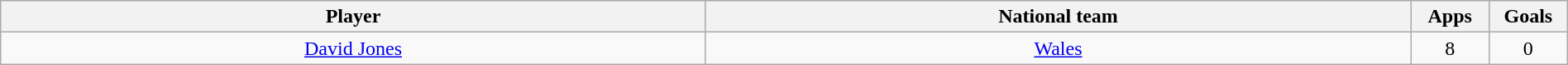<table class="wikitable" style="text-align:center" width=100%>
<tr>
<th width=45%>Player</th>
<th width=45%>National team</th>
<th width=5%>Apps</th>
<th width=5%>Goals</th>
</tr>
<tr>
<td> <a href='#'>David Jones</a></td>
<td><a href='#'>Wales</a></td>
<td>8</td>
<td>0</td>
</tr>
</table>
